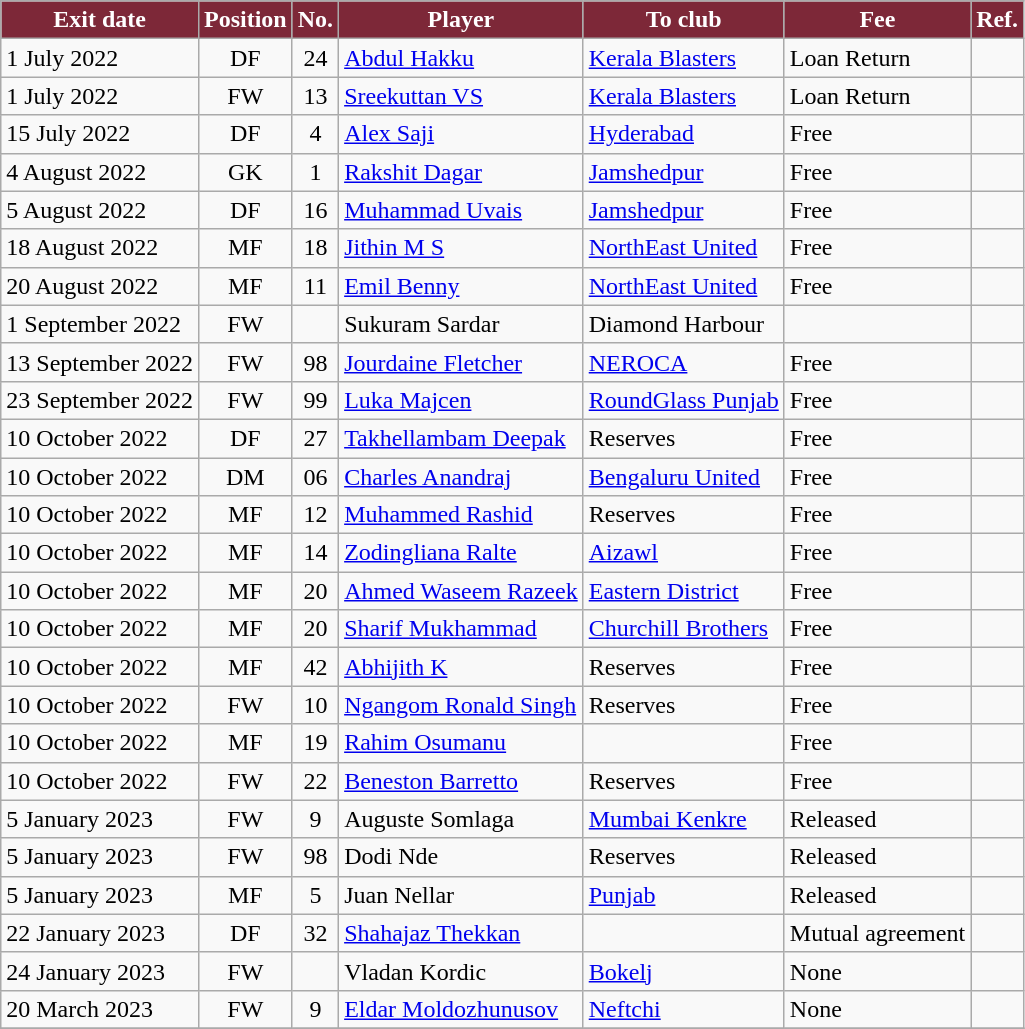<table class="wikitable sortable">
<tr>
<th style="background:#7D2838; color:white;"><strong>Exit date</strong></th>
<th style="background:#7D2838; color:white;"><strong>Position</strong></th>
<th style="background:#7D2838; color:white;"><strong>No.</strong></th>
<th style="background:#7D2838; color:white;"><strong>Player</strong></th>
<th style="background:#7D2838; color:white;"><strong>To club</strong></th>
<th style="background:#7D2838; color:white;"><strong>Fee</strong></th>
<th style="background:#7D2838; color:white;"><strong>Ref.</strong></th>
</tr>
<tr>
<td>1 July 2022</td>
<td style="text-align:center;">DF</td>
<td style="text-align:center;">24</td>
<td style="text-align:left;"> <a href='#'>Abdul Hakku</a></td>
<td style="text-align:left;"> <a href='#'>Kerala Blasters</a></td>
<td>Loan Return</td>
<td></td>
</tr>
<tr>
<td>1 July 2022</td>
<td style="text-align:center;">FW</td>
<td style="text-align:center;">13</td>
<td style="text-align:left;"> <a href='#'>Sreekuttan VS</a></td>
<td style="text-align:left;"> <a href='#'>Kerala Blasters</a></td>
<td>Loan Return</td>
<td></td>
</tr>
<tr>
<td>15 July 2022</td>
<td style="text-align:center;">DF</td>
<td style="text-align:center;">4</td>
<td style="text-align:left;"><a href='#'>Alex Saji</a></td>
<td style="text-align:left;"> <a href='#'>Hyderabad</a></td>
<td>Free</td>
<td></td>
</tr>
<tr>
<td>4 August 2022</td>
<td style="text-align:center;">GK</td>
<td style="text-align:center;">1</td>
<td style="text-align:left;"> <a href='#'>Rakshit Dagar</a></td>
<td style="text-align:left;"> <a href='#'>Jamshedpur</a></td>
<td>Free</td>
<td></td>
</tr>
<tr>
<td>5 August 2022</td>
<td style="text-align:center;">DF</td>
<td style="text-align:center;">16</td>
<td style="text-align:left;"> <a href='#'>Muhammad Uvais</a></td>
<td style="text-align:left;"> <a href='#'>Jamshedpur</a></td>
<td>Free</td>
<td></td>
</tr>
<tr>
<td>18 August 2022</td>
<td style="text-align:center;">MF</td>
<td style="text-align:center;">18</td>
<td style="text-align:left;"> <a href='#'>Jithin M S</a></td>
<td style="text-align:left;"> <a href='#'>NorthEast United</a></td>
<td>Free</td>
<td></td>
</tr>
<tr>
<td>20 August 2022</td>
<td style="text-align:center;">MF</td>
<td style="text-align:center;">11</td>
<td style="text-align:left;"> <a href='#'>Emil Benny</a></td>
<td style="text-align:left;"> <a href='#'>NorthEast United</a></td>
<td>Free</td>
<td></td>
</tr>
<tr>
<td>1 September 2022</td>
<td style="text-align:center;">FW</td>
<td style="text-align:center;"></td>
<td style="text-align:left;">  Sukuram Sardar</td>
<td style="text-align:left;">  Diamond Harbour</td>
<td></td>
<td></td>
</tr>
<tr>
<td>13 September 2022</td>
<td style="text-align:center;">FW</td>
<td style="text-align:center;">98</td>
<td style="text-align:left;"> <a href='#'>Jourdaine Fletcher</a></td>
<td style="text-align:left;"> <a href='#'>NEROCA</a></td>
<td>Free</td>
<td></td>
</tr>
<tr>
<td>23 September 2022</td>
<td style="text-align:center;">FW</td>
<td style="text-align:center;">99</td>
<td style="text-align:left;"> <a href='#'>Luka Majcen</a></td>
<td style="text-align:left;"> <a href='#'>RoundGlass Punjab</a></td>
<td>Free</td>
<td></td>
</tr>
<tr>
<td>10 October 2022</td>
<td style="text-align:center;">DF</td>
<td style="text-align:center;">27</td>
<td style="text-align:left;">  <a href='#'>Takhellambam Deepak</a></td>
<td style="text-align:left;"> Reserves</td>
<td>Free</td>
<td></td>
</tr>
<tr>
<td>10 October 2022</td>
<td style="text-align:center;">DM</td>
<td style="text-align:center;">06</td>
<td style="text-align:left;">  <a href='#'>Charles Anandraj</a></td>
<td style="text-align:left;">  <a href='#'>Bengaluru United</a></td>
<td>Free</td>
<td></td>
</tr>
<tr>
<td>10 October 2022</td>
<td style="text-align:center;">MF</td>
<td style="text-align:center;">12</td>
<td style="text-align:left;">  <a href='#'>Muhammed Rashid</a></td>
<td style="text-align:left;"> Reserves</td>
<td>Free</td>
<td></td>
</tr>
<tr>
<td>10 October 2022</td>
<td style="text-align:center;">MF</td>
<td style="text-align:center;">14</td>
<td style="text-align:left;">  <a href='#'>Zodingliana Ralte</a></td>
<td style="text-align:left;">   <a href='#'>Aizawl</a></td>
<td>Free</td>
<td></td>
</tr>
<tr>
<td>10 October 2022</td>
<td style="text-align:center;">MF</td>
<td style="text-align:center;">20</td>
<td style="text-align:left;">  <a href='#'>Ahmed Waseem Razeek</a></td>
<td style="text-align:left;"> <a href='#'>Eastern District</a></td>
<td>Free</td>
<td></td>
</tr>
<tr>
<td>10 October 2022</td>
<td style="text-align:center;">MF</td>
<td style="text-align:center;">20</td>
<td style="text-align:left;">  <a href='#'>Sharif Mukhammad</a></td>
<td style="text-align:left;"> <a href='#'>Churchill Brothers</a></td>
<td>Free</td>
<td></td>
</tr>
<tr>
<td>10 October 2022</td>
<td style="text-align:center;">MF</td>
<td style="text-align:center;">42</td>
<td style="text-align:left;">  <a href='#'>Abhijith K</a></td>
<td style="text-align:left;">  Reserves</td>
<td>Free</td>
<td></td>
</tr>
<tr>
<td>10 October 2022</td>
<td style="text-align:center;">FW</td>
<td style="text-align:center;">10</td>
<td style="text-align:left;">  <a href='#'>Ngangom Ronald Singh</a></td>
<td style="text-align:left;">  Reserves</td>
<td>Free</td>
<td></td>
</tr>
<tr>
<td>10 October 2022</td>
<td style="text-align:center;">MF</td>
<td style="text-align:center;">19</td>
<td style="text-align:left;">  <a href='#'>Rahim Osumanu</a></td>
<td style="text-align:left;"></td>
<td>Free</td>
<td></td>
</tr>
<tr>
<td>10 October 2022</td>
<td style="text-align:center;">FW</td>
<td style="text-align:center;">22</td>
<td style="text-align:left;">  <a href='#'>Beneston Barretto</a></td>
<td style="text-align:left;"> Reserves</td>
<td>Free</td>
<td></td>
</tr>
<tr>
<td>5 January 2023</td>
<td style="text-align:center;">FW</td>
<td style="text-align:center;">9</td>
<td style="text-align:left;">  Auguste Somlaga</td>
<td style="text-align:left;"> <a href='#'>Mumbai Kenkre</a></td>
<td>Released</td>
<td></td>
</tr>
<tr>
<td>5 January 2023</td>
<td style="text-align:center;">FW</td>
<td style="text-align:center;">98</td>
<td style="text-align:left;">  Dodi Nde</td>
<td> Reserves</td>
<td>Released</td>
<td></td>
</tr>
<tr>
<td>5 January 2023</td>
<td style="text-align:center;">MF</td>
<td style="text-align:center;">5</td>
<td style="text-align:left;">  Juan Nellar</td>
<td> <a href='#'>Punjab</a></td>
<td>Released</td>
<td></td>
</tr>
<tr>
<td>22 January 2023</td>
<td style="text-align:center;">DF</td>
<td style="text-align:center;">32</td>
<td style="text-align:left;">  <a href='#'>Shahajaz Thekkan</a></td>
<td></td>
<td>Mutual agreement</td>
<td></td>
</tr>
<tr>
<td>24 January 2023</td>
<td style="text-align:center;">FW</td>
<td style="text-align:center;"></td>
<td style="text-align:left;"> Vladan Kordic</td>
<td style="text-align:left;"> <a href='#'>Bokelj</a></td>
<td>None</td>
<td></td>
</tr>
<tr>
<td>20 March 2023</td>
<td style="text-align:center;">FW</td>
<td style="text-align:center;">9</td>
<td style="text-align:left;"> <a href='#'>Eldar Moldozhunusov</a></td>
<td style="text-align:left;"> <a href='#'>Neftchi</a></td>
<td>None</td>
<td></td>
</tr>
<tr>
</tr>
</table>
